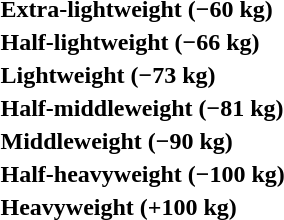<table>
<tr>
<th rowspan=2 style="text-align:left;">Extra-lightweight (−60 kg)</th>
<td rowspan=2></td>
<td rowspan=2></td>
<td></td>
</tr>
<tr>
<td></td>
</tr>
<tr>
<th rowspan=2 style="text-align:left;">Half-lightweight (−66 kg)</th>
<td rowspan=2></td>
<td rowspan=2></td>
<td></td>
</tr>
<tr>
<td></td>
</tr>
<tr>
<th rowspan=2 style="text-align:left;">Lightweight (−73 kg)</th>
<td rowspan=2></td>
<td rowspan=2></td>
<td></td>
</tr>
<tr>
<td></td>
</tr>
<tr>
<th rowspan=2 style="text-align:left;">Half-middleweight (−81 kg)</th>
<td rowspan=2></td>
<td rowspan=2></td>
<td></td>
</tr>
<tr>
<td></td>
</tr>
<tr>
<th rowspan=2 style="text-align:left;">Middleweight (−90 kg)</th>
<td rowspan=2></td>
<td rowspan=2></td>
<td></td>
</tr>
<tr>
<td></td>
</tr>
<tr>
<th rowspan=2 style="text-align:left;">Half-heavyweight (−100 kg)</th>
<td rowspan=2></td>
<td rowspan=2></td>
<td></td>
</tr>
<tr>
<td></td>
</tr>
<tr>
<th rowspan=2 style="text-align:left;">Heavyweight (+100 kg)</th>
<td rowspan=2></td>
<td rowspan=2></td>
<td></td>
</tr>
<tr>
<td></td>
</tr>
</table>
